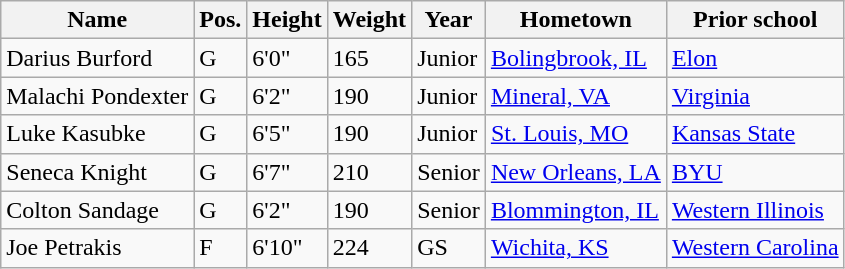<table class="wikitable sortable" border="1">
<tr>
<th>Name</th>
<th>Pos.</th>
<th>Height</th>
<th>Weight</th>
<th>Year</th>
<th>Hometown</th>
<th class="unsortable">Prior school</th>
</tr>
<tr>
<td>Darius Burford</td>
<td>G</td>
<td>6'0"</td>
<td>165</td>
<td>Junior</td>
<td><a href='#'>Bolingbrook, IL</a></td>
<td><a href='#'>Elon</a></td>
</tr>
<tr>
<td>Malachi Pondexter</td>
<td>G</td>
<td>6'2"</td>
<td>190</td>
<td>Junior</td>
<td><a href='#'>Mineral, VA</a></td>
<td><a href='#'>Virginia</a></td>
</tr>
<tr>
<td>Luke Kasubke</td>
<td>G</td>
<td>6'5"</td>
<td>190</td>
<td>Junior</td>
<td><a href='#'>St. Louis, MO</a></td>
<td><a href='#'>Kansas State</a></td>
</tr>
<tr>
<td>Seneca Knight</td>
<td>G</td>
<td>6'7"</td>
<td>210</td>
<td>Senior</td>
<td><a href='#'>New Orleans, LA</a></td>
<td><a href='#'>BYU</a></td>
</tr>
<tr>
<td>Colton Sandage</td>
<td>G</td>
<td>6'2"</td>
<td>190</td>
<td>Senior</td>
<td><a href='#'>Blommington, IL</a></td>
<td><a href='#'>Western Illinois</a></td>
</tr>
<tr>
<td>Joe Petrakis</td>
<td>F</td>
<td>6'10"</td>
<td>224</td>
<td>GS</td>
<td><a href='#'>Wichita, KS</a></td>
<td><a href='#'>Western Carolina</a></td>
</tr>
</table>
